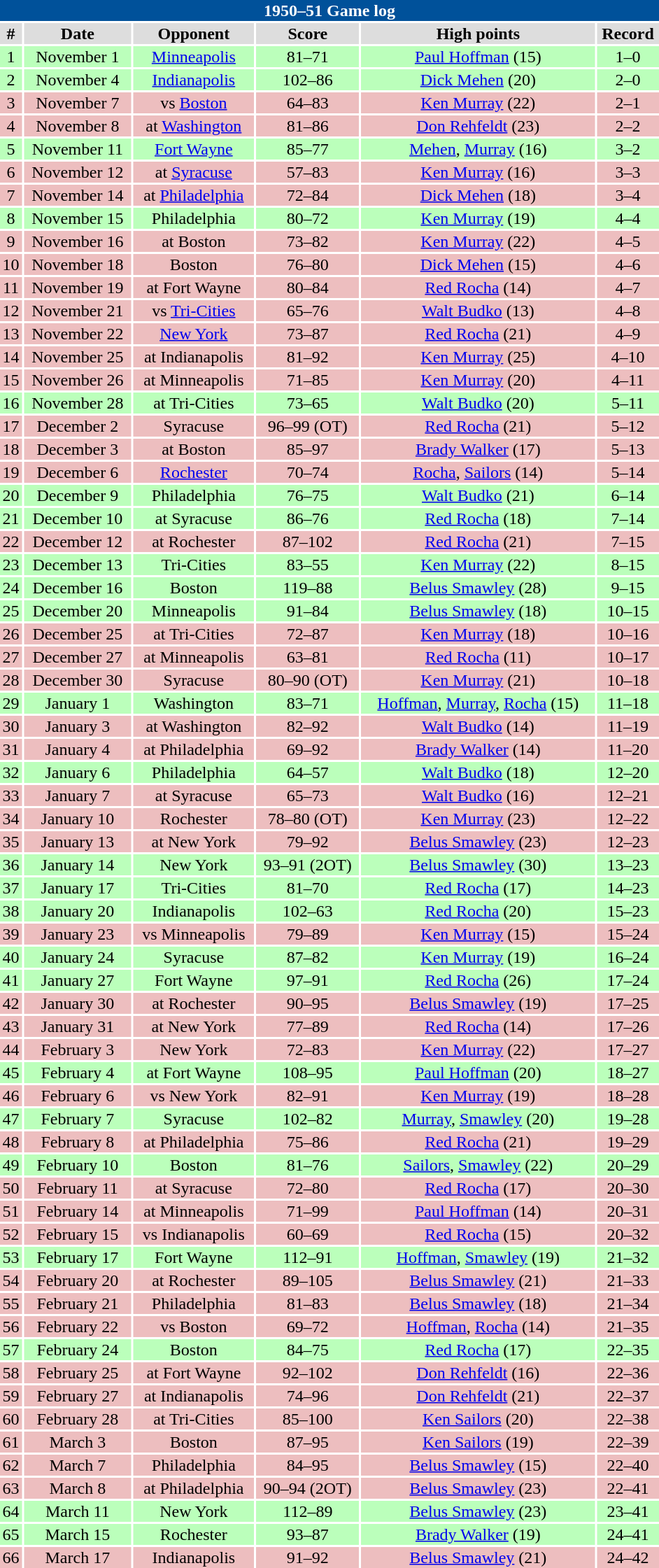<table class="toccolours collapsible" width=50% style="clear:both; margin:1.5em auto; text-align:center">
<tr>
<th colspan=11 style="background:#00519a; color:white;">1950–51 Game log</th>
</tr>
<tr align="center" bgcolor="#dddddd">
<td><strong>#</strong></td>
<td><strong>Date</strong></td>
<td><strong>Opponent</strong></td>
<td><strong>Score</strong></td>
<td><strong>High points</strong></td>
<td><strong>Record</strong></td>
</tr>
<tr align="center" bgcolor="bbffbb">
<td>1</td>
<td>November 1</td>
<td><a href='#'>Minneapolis</a></td>
<td>81–71</td>
<td><a href='#'>Paul Hoffman</a> (15)</td>
<td>1–0</td>
</tr>
<tr align="center" bgcolor="bbffbb">
<td>2</td>
<td>November 4</td>
<td><a href='#'>Indianapolis</a></td>
<td>102–86</td>
<td><a href='#'>Dick Mehen</a> (20)</td>
<td>2–0</td>
</tr>
<tr align="center" bgcolor="edbebf">
<td>3</td>
<td>November 7</td>
<td>vs <a href='#'>Boston</a></td>
<td>64–83</td>
<td><a href='#'>Ken Murray</a> (22)</td>
<td>2–1</td>
</tr>
<tr align="center" bgcolor="edbebf">
<td>4</td>
<td>November 8</td>
<td>at <a href='#'>Washington</a></td>
<td>81–86</td>
<td><a href='#'>Don Rehfeldt</a> (23)</td>
<td>2–2</td>
</tr>
<tr align="center" bgcolor="bbffbb">
<td>5</td>
<td>November 11</td>
<td><a href='#'>Fort Wayne</a></td>
<td>85–77</td>
<td><a href='#'>Mehen</a>, <a href='#'>Murray</a> (16)</td>
<td>3–2</td>
</tr>
<tr align="center" bgcolor="edbebf">
<td>6</td>
<td>November 12</td>
<td>at <a href='#'>Syracuse</a></td>
<td>57–83</td>
<td><a href='#'>Ken Murray</a> (16)</td>
<td>3–3</td>
</tr>
<tr align="center" bgcolor="edbebf">
<td>7</td>
<td>November 14</td>
<td>at <a href='#'>Philadelphia</a></td>
<td>72–84</td>
<td><a href='#'>Dick Mehen</a> (18)</td>
<td>3–4</td>
</tr>
<tr align="center" bgcolor="bbffbb">
<td>8</td>
<td>November 15</td>
<td>Philadelphia</td>
<td>80–72</td>
<td><a href='#'>Ken Murray</a> (19)</td>
<td>4–4</td>
</tr>
<tr align="center" bgcolor="edbebf">
<td>9</td>
<td>November 16</td>
<td>at Boston</td>
<td>73–82</td>
<td><a href='#'>Ken Murray</a> (22)</td>
<td>4–5</td>
</tr>
<tr align="center" bgcolor="edbebf">
<td>10</td>
<td>November 18</td>
<td>Boston</td>
<td>76–80</td>
<td><a href='#'>Dick Mehen</a> (15)</td>
<td>4–6</td>
</tr>
<tr align="center" bgcolor="edbebf">
<td>11</td>
<td>November 19</td>
<td>at Fort Wayne</td>
<td>80–84</td>
<td><a href='#'>Red Rocha</a> (14)</td>
<td>4–7</td>
</tr>
<tr align="center" bgcolor="edbebf">
<td>12</td>
<td>November 21</td>
<td>vs <a href='#'>Tri-Cities</a></td>
<td>65–76</td>
<td><a href='#'>Walt Budko</a> (13)</td>
<td>4–8</td>
</tr>
<tr align="center" bgcolor="edbebf">
<td>13</td>
<td>November 22</td>
<td><a href='#'>New York</a></td>
<td>73–87</td>
<td><a href='#'>Red Rocha</a> (21)</td>
<td>4–9</td>
</tr>
<tr align="center" bgcolor="edbebf">
<td>14</td>
<td>November 25</td>
<td>at Indianapolis</td>
<td>81–92</td>
<td><a href='#'>Ken Murray</a> (25)</td>
<td>4–10</td>
</tr>
<tr align="center" bgcolor="edbebf">
<td>15</td>
<td>November 26</td>
<td>at Minneapolis</td>
<td>71–85</td>
<td><a href='#'>Ken Murray</a> (20)</td>
<td>4–11</td>
</tr>
<tr align="center" bgcolor="bbffbb">
<td>16</td>
<td>November 28</td>
<td>at Tri-Cities</td>
<td>73–65</td>
<td><a href='#'>Walt Budko</a> (20)</td>
<td>5–11</td>
</tr>
<tr align="center" bgcolor="edbebf">
<td>17</td>
<td>December 2</td>
<td>Syracuse</td>
<td>96–99 (OT)</td>
<td><a href='#'>Red Rocha</a> (21)</td>
<td>5–12</td>
</tr>
<tr align="center" bgcolor="edbebf">
<td>18</td>
<td>December 3</td>
<td>at Boston</td>
<td>85–97</td>
<td><a href='#'>Brady Walker</a> (17)</td>
<td>5–13</td>
</tr>
<tr align="center" bgcolor="edbebf">
<td>19</td>
<td>December 6</td>
<td><a href='#'>Rochester</a></td>
<td>70–74</td>
<td><a href='#'>Rocha</a>, <a href='#'>Sailors</a> (14)</td>
<td>5–14</td>
</tr>
<tr align="center" bgcolor="bbffbb">
<td>20</td>
<td>December 9</td>
<td>Philadelphia</td>
<td>76–75</td>
<td><a href='#'>Walt Budko</a> (21)</td>
<td>6–14</td>
</tr>
<tr align="center" bgcolor="bbffbb">
<td>21</td>
<td>December 10</td>
<td>at Syracuse</td>
<td>86–76</td>
<td><a href='#'>Red Rocha</a> (18)</td>
<td>7–14</td>
</tr>
<tr align="center" bgcolor="edbebf">
<td>22</td>
<td>December 12</td>
<td>at Rochester</td>
<td>87–102</td>
<td><a href='#'>Red Rocha</a> (21)</td>
<td>7–15</td>
</tr>
<tr align="center" bgcolor="bbffbb">
<td>23</td>
<td>December 13</td>
<td>Tri-Cities</td>
<td>83–55</td>
<td><a href='#'>Ken Murray</a> (22)</td>
<td>8–15</td>
</tr>
<tr align="center" bgcolor="bbffbb">
<td>24</td>
<td>December 16</td>
<td>Boston</td>
<td>119–88</td>
<td><a href='#'>Belus Smawley</a> (28)</td>
<td>9–15</td>
</tr>
<tr align="center" bgcolor="bbffbb">
<td>25</td>
<td>December 20</td>
<td>Minneapolis</td>
<td>91–84</td>
<td><a href='#'>Belus Smawley</a> (18)</td>
<td>10–15</td>
</tr>
<tr align="center" bgcolor="edbebf">
<td>26</td>
<td>December 25</td>
<td>at Tri-Cities</td>
<td>72–87</td>
<td><a href='#'>Ken Murray</a> (18)</td>
<td>10–16</td>
</tr>
<tr align="center" bgcolor="edbebf">
<td>27</td>
<td>December 27</td>
<td>at Minneapolis</td>
<td>63–81</td>
<td><a href='#'>Red Rocha</a> (11)</td>
<td>10–17</td>
</tr>
<tr align="center" bgcolor="edbebf">
<td>28</td>
<td>December 30</td>
<td>Syracuse</td>
<td>80–90 (OT)</td>
<td><a href='#'>Ken Murray</a> (21)</td>
<td>10–18</td>
</tr>
<tr align="center" bgcolor="bbffbb">
<td>29</td>
<td>January 1</td>
<td>Washington</td>
<td>83–71</td>
<td><a href='#'>Hoffman</a>, <a href='#'>Murray</a>, <a href='#'>Rocha</a> (15)</td>
<td>11–18</td>
</tr>
<tr align="center" bgcolor="edbebf">
<td>30</td>
<td>January 3</td>
<td>at Washington</td>
<td>82–92</td>
<td><a href='#'>Walt Budko</a> (14)</td>
<td>11–19</td>
</tr>
<tr align="center" bgcolor="edbebf">
<td>31</td>
<td>January 4</td>
<td>at Philadelphia</td>
<td>69–92</td>
<td><a href='#'>Brady Walker</a> (14)</td>
<td>11–20</td>
</tr>
<tr align="center" bgcolor="bbffbb">
<td>32</td>
<td>January 6</td>
<td>Philadelphia</td>
<td>64–57</td>
<td><a href='#'>Walt Budko</a> (18)</td>
<td>12–20</td>
</tr>
<tr align="center" bgcolor="edbebf">
<td>33</td>
<td>January 7</td>
<td>at Syracuse</td>
<td>65–73</td>
<td><a href='#'>Walt Budko</a> (16)</td>
<td>12–21</td>
</tr>
<tr align="center" bgcolor="edbebf">
<td>34</td>
<td>January 10</td>
<td>Rochester</td>
<td>78–80 (OT)</td>
<td><a href='#'>Ken Murray</a> (23)</td>
<td>12–22</td>
</tr>
<tr align="center" bgcolor="edbebf">
<td>35</td>
<td>January 13</td>
<td>at New York</td>
<td>79–92</td>
<td><a href='#'>Belus Smawley</a> (23)</td>
<td>12–23</td>
</tr>
<tr align="center" bgcolor="bbffbb">
<td>36</td>
<td>January 14</td>
<td>New York</td>
<td>93–91 (2OT)</td>
<td><a href='#'>Belus Smawley</a> (30)</td>
<td>13–23</td>
</tr>
<tr align="center" bgcolor="bbffbb">
<td>37</td>
<td>January 17</td>
<td>Tri-Cities</td>
<td>81–70</td>
<td><a href='#'>Red Rocha</a> (17)</td>
<td>14–23</td>
</tr>
<tr align="center" bgcolor="bbffbb">
<td>38</td>
<td>January 20</td>
<td>Indianapolis</td>
<td>102–63</td>
<td><a href='#'>Red Rocha</a> (20)</td>
<td>15–23</td>
</tr>
<tr align="center" bgcolor="edbebf">
<td>39</td>
<td>January 23</td>
<td>vs Minneapolis</td>
<td>79–89</td>
<td><a href='#'>Ken Murray</a> (15)</td>
<td>15–24</td>
</tr>
<tr align="center" bgcolor="bbffbb">
<td>40</td>
<td>January 24</td>
<td>Syracuse</td>
<td>87–82</td>
<td><a href='#'>Ken Murray</a> (19)</td>
<td>16–24</td>
</tr>
<tr align="center" bgcolor="bbffbb">
<td>41</td>
<td>January 27</td>
<td>Fort Wayne</td>
<td>97–91</td>
<td><a href='#'>Red Rocha</a> (26)</td>
<td>17–24</td>
</tr>
<tr align="center" bgcolor="edbebf">
<td>42</td>
<td>January 30</td>
<td>at Rochester</td>
<td>90–95</td>
<td><a href='#'>Belus Smawley</a> (19)</td>
<td>17–25</td>
</tr>
<tr align="center" bgcolor="edbebf">
<td>43</td>
<td>January 31</td>
<td>at New York</td>
<td>77–89</td>
<td><a href='#'>Red Rocha</a> (14)</td>
<td>17–26</td>
</tr>
<tr align="center" bgcolor="edbebf">
<td>44</td>
<td>February 3</td>
<td>New York</td>
<td>72–83</td>
<td><a href='#'>Ken Murray</a> (22)</td>
<td>17–27</td>
</tr>
<tr align="center" bgcolor="bbffbb">
<td>45</td>
<td>February 4</td>
<td>at Fort Wayne</td>
<td>108–95</td>
<td><a href='#'>Paul Hoffman</a> (20)</td>
<td>18–27</td>
</tr>
<tr align="center" bgcolor="edbebf">
<td>46</td>
<td>February 6</td>
<td>vs New York</td>
<td>82–91</td>
<td><a href='#'>Ken Murray</a> (19)</td>
<td>18–28</td>
</tr>
<tr align="center" bgcolor="bbffbb">
<td>47</td>
<td>February 7</td>
<td>Syracuse</td>
<td>102–82</td>
<td><a href='#'>Murray</a>, <a href='#'>Smawley</a> (20)</td>
<td>19–28</td>
</tr>
<tr align="center" bgcolor="edbebf">
<td>48</td>
<td>February 8</td>
<td>at Philadelphia</td>
<td>75–86</td>
<td><a href='#'>Red Rocha</a> (21)</td>
<td>19–29</td>
</tr>
<tr align="center" bgcolor="bbffbb">
<td>49</td>
<td>February 10</td>
<td>Boston</td>
<td>81–76</td>
<td><a href='#'>Sailors</a>, <a href='#'>Smawley</a> (22)</td>
<td>20–29</td>
</tr>
<tr align="center" bgcolor="edbebf">
<td>50</td>
<td>February 11</td>
<td>at Syracuse</td>
<td>72–80</td>
<td><a href='#'>Red Rocha</a> (17)</td>
<td>20–30</td>
</tr>
<tr align="center" bgcolor="edbebf">
<td>51</td>
<td>February 14</td>
<td>at Minneapolis</td>
<td>71–99</td>
<td><a href='#'>Paul Hoffman</a> (14)</td>
<td>20–31</td>
</tr>
<tr align="center" bgcolor="edbebf">
<td>52</td>
<td>February 15</td>
<td>vs Indianapolis</td>
<td>60–69</td>
<td><a href='#'>Red Rocha</a> (15)</td>
<td>20–32</td>
</tr>
<tr align="center" bgcolor="bbffbb">
<td>53</td>
<td>February 17</td>
<td>Fort Wayne</td>
<td>112–91</td>
<td><a href='#'>Hoffman</a>, <a href='#'>Smawley</a> (19)</td>
<td>21–32</td>
</tr>
<tr align="center" bgcolor="edbebf">
<td>54</td>
<td>February 20</td>
<td>at Rochester</td>
<td>89–105</td>
<td><a href='#'>Belus Smawley</a> (21)</td>
<td>21–33</td>
</tr>
<tr align="center" bgcolor="edbebf">
<td>55</td>
<td>February 21</td>
<td>Philadelphia</td>
<td>81–83</td>
<td><a href='#'>Belus Smawley</a> (18)</td>
<td>21–34</td>
</tr>
<tr align="center" bgcolor="edbebf">
<td>56</td>
<td>February 22</td>
<td>vs Boston</td>
<td>69–72</td>
<td><a href='#'>Hoffman</a>, <a href='#'>Rocha</a> (14)</td>
<td>21–35</td>
</tr>
<tr align="center" bgcolor="bbffbb">
<td>57</td>
<td>February 24</td>
<td>Boston</td>
<td>84–75</td>
<td><a href='#'>Red Rocha</a> (17)</td>
<td>22–35</td>
</tr>
<tr align="center" bgcolor="edbebf">
<td>58</td>
<td>February 25</td>
<td>at Fort Wayne</td>
<td>92–102</td>
<td><a href='#'>Don Rehfeldt</a> (16)</td>
<td>22–36</td>
</tr>
<tr align="center" bgcolor="edbebf">
<td>59</td>
<td>February 27</td>
<td>at Indianapolis</td>
<td>74–96</td>
<td><a href='#'>Don Rehfeldt</a> (21)</td>
<td>22–37</td>
</tr>
<tr align="center" bgcolor="edbebf">
<td>60</td>
<td>February 28</td>
<td>at Tri-Cities</td>
<td>85–100</td>
<td><a href='#'>Ken Sailors</a> (20)</td>
<td>22–38</td>
</tr>
<tr align="center" bgcolor="edbebf">
<td>61</td>
<td>March 3</td>
<td>Boston</td>
<td>87–95</td>
<td><a href='#'>Ken Sailors</a> (19)</td>
<td>22–39</td>
</tr>
<tr align="center" bgcolor="edbebf">
<td>62</td>
<td>March 7</td>
<td>Philadelphia</td>
<td>84–95</td>
<td><a href='#'>Belus Smawley</a> (15)</td>
<td>22–40</td>
</tr>
<tr align="center" bgcolor="edbebf">
<td>63</td>
<td>March 8</td>
<td>at Philadelphia</td>
<td>90–94 (2OT)</td>
<td><a href='#'>Belus Smawley</a> (23)</td>
<td>22–41</td>
</tr>
<tr align="center" bgcolor="bbffbb">
<td>64</td>
<td>March 11</td>
<td>New York</td>
<td>112–89</td>
<td><a href='#'>Belus Smawley</a> (23)</td>
<td>23–41</td>
</tr>
<tr align="center" bgcolor="bbffbb">
<td>65</td>
<td>March 15</td>
<td>Rochester</td>
<td>93–87</td>
<td><a href='#'>Brady Walker</a> (19)</td>
<td>24–41</td>
</tr>
<tr align="center" bgcolor="edbebf">
<td>66</td>
<td>March 17</td>
<td>Indianapolis</td>
<td>91–92</td>
<td><a href='#'>Belus Smawley</a> (21)</td>
<td>24–42</td>
</tr>
</table>
